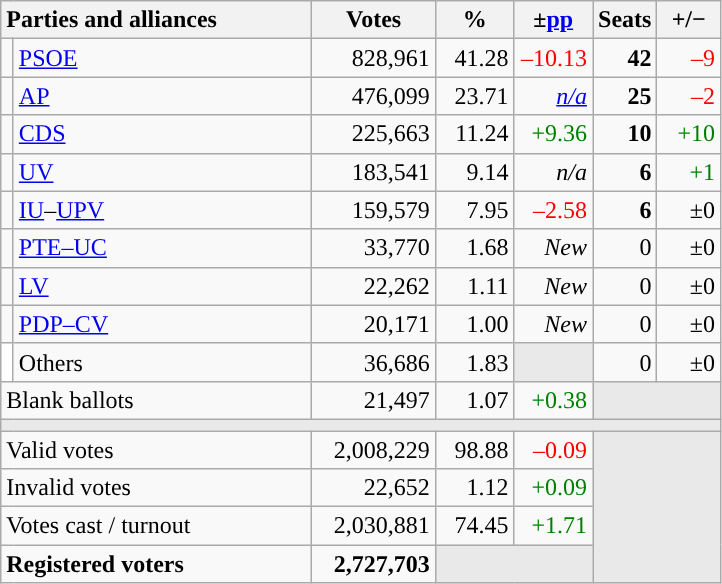<table class="wikitable" style="text-align:right;">
<tr>
<th style="text-align:left;" colspan="2" width="200">Parties and alliances</th>
<th width="75">Votes</th>
<th width="45">%</th>
<th width="45">±<a href='#'>pp</a></th>
<th width="35">Seats</th>
<th width="35">+/−</th>
</tr>
<tr>
<td width="1" style="color:inherit;background:"></td>
<td align="left"><a href='#'>PSOE</a></td>
<td>828,961</td>
<td>41.28</td>
<td style="color:red;">–10.13</td>
<td><strong>42</strong></td>
<td style="color:red;">–9</td>
</tr>
<tr>
<td style="color:inherit;background:"></td>
<td align="left"><a href='#'>AP</a></td>
<td>476,099</td>
<td>23.71</td>
<td><em><a href='#'>n/a</a></em></td>
<td><strong>25</strong></td>
<td style="color:red;">–2</td>
</tr>
<tr>
<td style="color:inherit;background:"></td>
<td align="left"><a href='#'>CDS</a></td>
<td>225,663</td>
<td>11.24</td>
<td style="color:green;">+9.36</td>
<td><strong>10</strong></td>
<td style="color:green;">+10</td>
</tr>
<tr>
<td style="color:inherit;background:"></td>
<td align="left"><a href='#'>UV</a></td>
<td>183,541</td>
<td>9.14</td>
<td><em>n/a</em></td>
<td><strong>6</strong></td>
<td style="color:green;">+1</td>
</tr>
<tr>
<td style="color:inherit;background:"></td>
<td align="left"><a href='#'>IU</a>–<a href='#'>UPV</a></td>
<td>159,579</td>
<td>7.95</td>
<td style="color:red;">–2.58</td>
<td><strong>6</strong></td>
<td>±0</td>
</tr>
<tr>
<td style="color:inherit;background:"></td>
<td align="left"><a href='#'>PTE–UC</a></td>
<td>33,770</td>
<td>1.68</td>
<td><em>New</em></td>
<td>0</td>
<td>±0</td>
</tr>
<tr>
<td style="color:inherit;background:"></td>
<td align="left"><a href='#'>LV</a></td>
<td>22,262</td>
<td>1.11</td>
<td><em>New</em></td>
<td>0</td>
<td>±0</td>
</tr>
<tr>
<td style="color:inherit;background:"></td>
<td align="left"><a href='#'>PDP–CV</a></td>
<td>20,171</td>
<td>1.00</td>
<td><em>New</em></td>
<td>0</td>
<td>±0</td>
</tr>
<tr>
<td bgcolor="white"></td>
<td align="left">Others</td>
<td>36,686</td>
<td>1.83</td>
<td bgcolor="#E9E9E9"></td>
<td>0</td>
<td>±0</td>
</tr>
<tr>
<td align="left" colspan="2">Blank ballots</td>
<td>21,497</td>
<td>1.07</td>
<td style="color:green;">+0.38</td>
<td bgcolor="#E9E9E9" colspan="2"></td>
</tr>
<tr>
<td colspan="7" bgcolor="#E9E9E9"></td>
</tr>
<tr>
<td align="left" colspan="2">Valid votes</td>
<td>2,008,229</td>
<td>98.88</td>
<td style="color:red;">–0.09</td>
<td bgcolor="#E9E9E9" colspan="2" rowspan="4"></td>
</tr>
<tr>
<td align="left" colspan="2">Invalid votes</td>
<td>22,652</td>
<td>1.12</td>
<td style="color:green;">+0.09</td>
</tr>
<tr>
<td align="left" colspan="2">Votes cast / turnout</td>
<td>2,030,881</td>
<td>74.45</td>
<td style="color:green;">+1.71</td>
</tr>
<tr style="font-weight:bold;">
<td align="left" colspan="2">Registered voters</td>
<td>2,727,703</td>
<td bgcolor="#E9E9E9" colspan="2"></td>
</tr>
</table>
